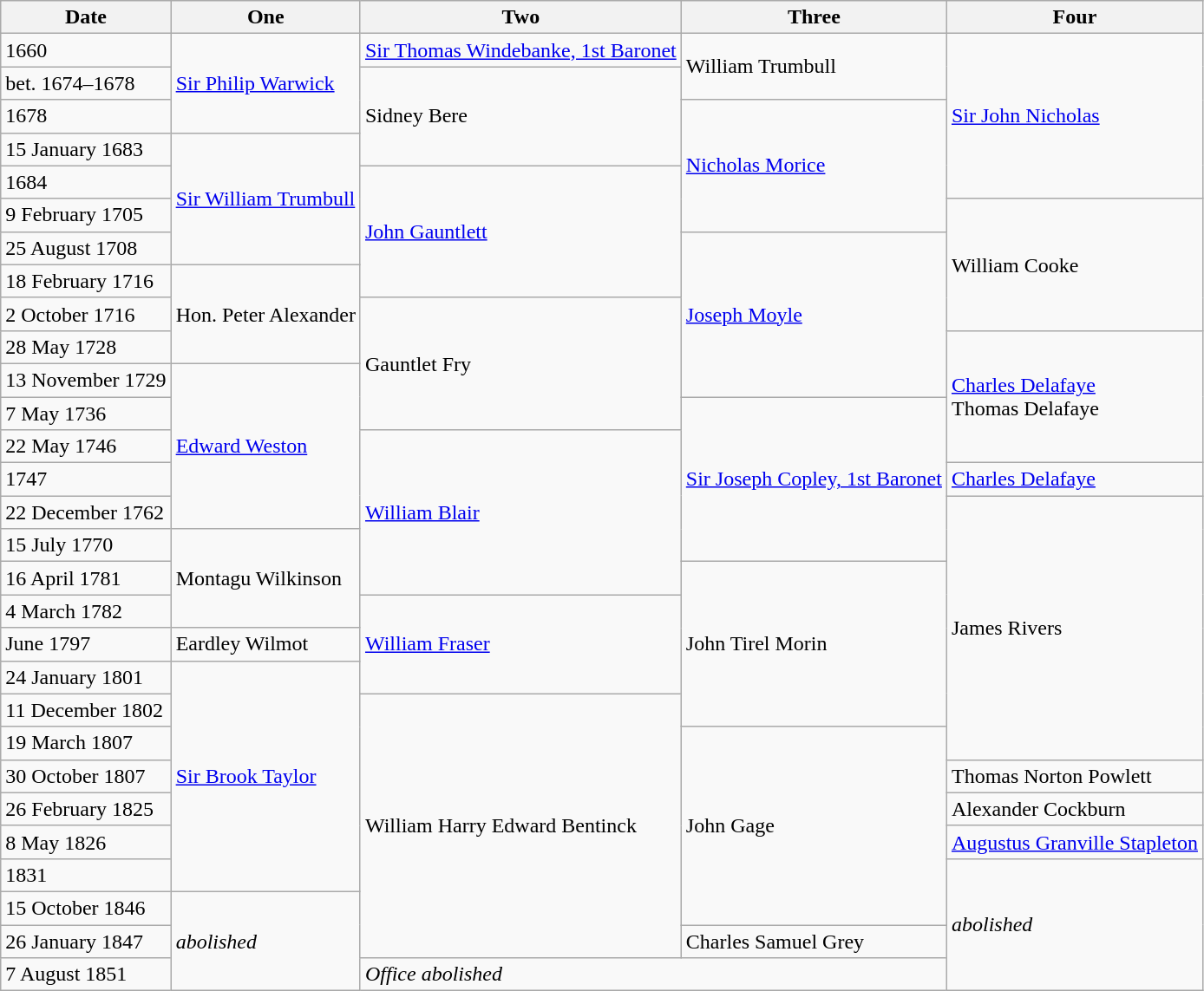<table class="wikitable">
<tr>
<th>Date</th>
<th>One</th>
<th>Two</th>
<th>Three</th>
<th>Four</th>
</tr>
<tr>
<td>1660</td>
<td rowspan=3><a href='#'>Sir Philip Warwick</a></td>
<td><a href='#'>Sir Thomas Windebanke, 1st Baronet</a></td>
<td rowspan=2>William Trumbull </td>
<td rowspan=5><a href='#'>Sir John Nicholas</a></td>
</tr>
<tr>
<td>bet. 1674–1678</td>
<td rowspan=3>Sidney Bere</td>
</tr>
<tr>
<td>1678</td>
<td rowspan=4><a href='#'>Nicholas Morice</a></td>
</tr>
<tr>
<td>15 January 1683</td>
<td rowspan=4><a href='#'>Sir William Trumbull</a></td>
</tr>
<tr>
<td>1684</td>
<td rowspan=4><a href='#'>John Gauntlett</a></td>
</tr>
<tr>
<td>9 February 1705</td>
<td rowspan=4>William Cooke</td>
</tr>
<tr>
<td>25 August 1708</td>
<td rowspan=5><a href='#'>Joseph Moyle</a></td>
</tr>
<tr>
<td>18 February 1716</td>
<td rowspan=3>Hon. Peter Alexander </td>
</tr>
<tr>
<td>2 October 1716</td>
<td rowspan=4>Gauntlet Fry</td>
</tr>
<tr>
<td>28 May 1728</td>
<td rowspan=4><a href='#'>Charles Delafaye</a><br>Thomas Delafaye</td>
</tr>
<tr>
<td>13 November 1729</td>
<td rowspan=5><a href='#'>Edward Weston</a></td>
</tr>
<tr>
<td>7 May 1736</td>
<td rowspan=5><a href='#'>Sir Joseph Copley, 1st Baronet</a></td>
</tr>
<tr>
<td>22 May 1746</td>
<td rowspan=5><a href='#'>William Blair</a></td>
</tr>
<tr>
<td>1747</td>
<td><a href='#'>Charles Delafaye</a></td>
</tr>
<tr>
<td>22 December 1762</td>
<td rowspan=8>James Rivers </td>
</tr>
<tr>
<td>15 July 1770</td>
<td rowspan=3>Montagu Wilkinson</td>
</tr>
<tr>
<td>16 April 1781</td>
<td rowspan=5>John Tirel Morin</td>
</tr>
<tr>
<td>4 March 1782</td>
<td rowspan=3><a href='#'>William Fraser</a></td>
</tr>
<tr>
<td>June 1797</td>
<td>Eardley Wilmot </td>
</tr>
<tr>
<td>24 January 1801</td>
<td rowspan=7><a href='#'>Sir Brook Taylor</a></td>
</tr>
<tr>
<td>11 December 1802</td>
<td rowspan=8>William Harry Edward Bentinck</td>
</tr>
<tr>
<td>19 March 1807</td>
<td rowspan=6>John Gage </td>
</tr>
<tr>
<td>30 October 1807</td>
<td>Thomas Norton Powlett</td>
</tr>
<tr>
<td>26 February 1825</td>
<td>Alexander Cockburn</td>
</tr>
<tr>
<td>8 May 1826</td>
<td><a href='#'>Augustus Granville Stapleton</a></td>
</tr>
<tr>
<td>1831</td>
<td rowspan=4><em>abolished</em></td>
</tr>
<tr>
<td>15 October 1846</td>
<td rowspan=3><em>abolished</em></td>
</tr>
<tr>
<td>26 January 1847</td>
<td>Charles Samuel Grey</td>
</tr>
<tr>
<td>7 August 1851</td>
<td colspan=2><em>Office abolished</em></td>
</tr>
</table>
